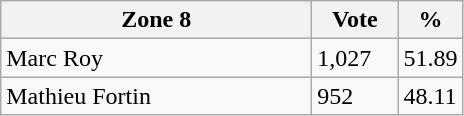<table class="wikitable">
<tr>
<th width="200px">Zone 8</th>
<th width="50px">Vote</th>
<th width="30px">%</th>
</tr>
<tr>
<td>Marc Roy</td>
<td>1,027</td>
<td>51.89</td>
</tr>
<tr>
<td>Mathieu Fortin</td>
<td>952</td>
<td>48.11</td>
</tr>
</table>
